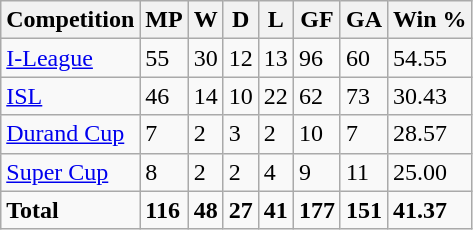<table class="wikitable">
<tr>
<th>Competition</th>
<th>MP</th>
<th>W</th>
<th>D</th>
<th>L</th>
<th>GF</th>
<th>GA</th>
<th>Win %</th>
</tr>
<tr>
<td><a href='#'>I-League</a></td>
<td>55</td>
<td>30</td>
<td>12</td>
<td>13</td>
<td>96</td>
<td>60</td>
<td>54.55</td>
</tr>
<tr>
<td><a href='#'>ISL</a></td>
<td>46</td>
<td>14</td>
<td>10</td>
<td>22</td>
<td>62</td>
<td>73</td>
<td>30.43</td>
</tr>
<tr>
<td><a href='#'>Durand Cup</a></td>
<td>7</td>
<td>2</td>
<td>3</td>
<td>2</td>
<td>10</td>
<td>7</td>
<td>28.57</td>
</tr>
<tr>
<td><a href='#'>Super Cup</a></td>
<td>8</td>
<td>2</td>
<td>2</td>
<td>4</td>
<td>9</td>
<td>11</td>
<td>25.00</td>
</tr>
<tr>
<td><strong>Total</strong></td>
<td><strong>116</strong></td>
<td><strong>48</strong></td>
<td><strong>27</strong></td>
<td><strong>41</strong></td>
<td><strong>177</strong></td>
<td><strong>151</strong></td>
<td><strong>41.37</strong></td>
</tr>
</table>
